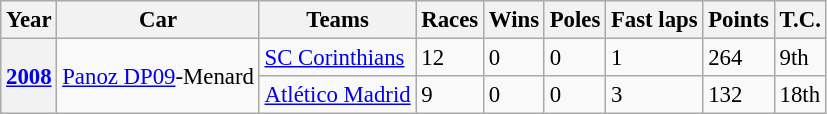<table class="wikitable" style="font-size:95%">
<tr>
<th>Year</th>
<th>Car</th>
<th>Teams</th>
<th>Races</th>
<th>Wins</th>
<th>Poles</th>
<th>Fast laps</th>
<th>Points</th>
<th>T.C.</th>
</tr>
<tr>
<th rowspan="2"><a href='#'>2008</a></th>
<td rowspan="2"><a href='#'>Panoz DP09</a>-Menard</td>
<td> <a href='#'>SC Corinthians</a></td>
<td>12</td>
<td>0</td>
<td>0</td>
<td>1</td>
<td>264</td>
<td>9th</td>
</tr>
<tr>
<td> <a href='#'>Atlético Madrid</a></td>
<td>9</td>
<td>0</td>
<td>0</td>
<td>3</td>
<td>132</td>
<td>18th</td>
</tr>
</table>
